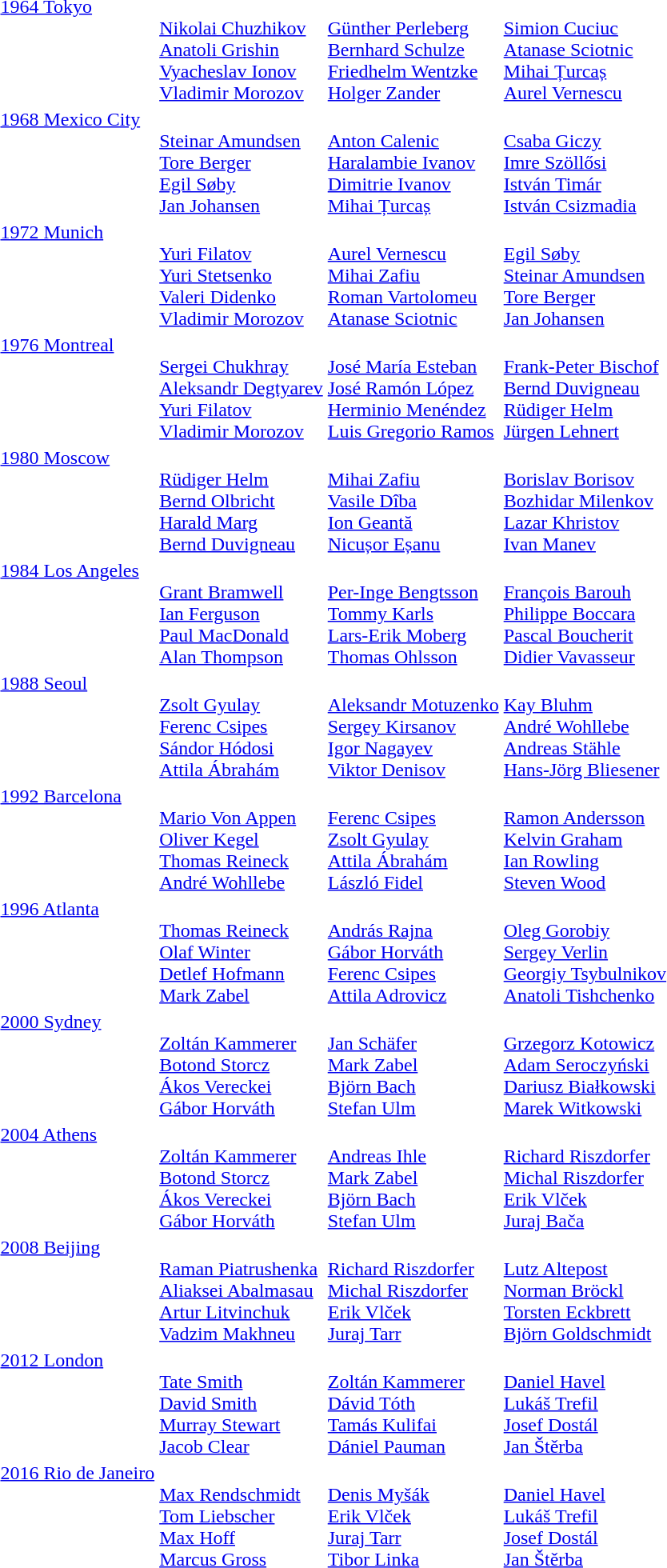<table>
<tr valign="top">
<td><a href='#'>1964 Tokyo</a><br></td>
<td><br><a href='#'>Nikolai Chuzhikov</a><br><a href='#'>Anatoli Grishin</a><br><a href='#'>Vyacheslav Ionov</a><br><a href='#'>Vladimir Morozov</a></td>
<td><br><a href='#'>Günther Perleberg</a><br><a href='#'>Bernhard Schulze</a><br><a href='#'>Friedhelm Wentzke</a><br><a href='#'>Holger Zander</a></td>
<td><br><a href='#'>Simion Cuciuc</a><br><a href='#'>Atanase Sciotnic</a><br><a href='#'>Mihai Țurcaș</a><br><a href='#'>Aurel Vernescu</a></td>
</tr>
<tr valign="top">
<td><a href='#'>1968 Mexico City</a><br></td>
<td><br><a href='#'>Steinar Amundsen</a><br><a href='#'>Tore Berger</a><br><a href='#'>Egil Søby</a><br><a href='#'>Jan Johansen</a></td>
<td><br><a href='#'>Anton Calenic</a><br><a href='#'>Haralambie Ivanov</a><br><a href='#'>Dimitrie Ivanov</a><br><a href='#'>Mihai Țurcaș</a></td>
<td><br><a href='#'>Csaba Giczy</a><br><a href='#'>Imre Szöllősi</a><br><a href='#'>István Timár</a><br><a href='#'>István Csizmadia</a></td>
</tr>
<tr valign="top">
<td><a href='#'>1972 Munich</a><br></td>
<td><br><a href='#'>Yuri Filatov</a><br><a href='#'>Yuri Stetsenko</a><br><a href='#'>Valeri Didenko</a><br><a href='#'>Vladimir Morozov</a></td>
<td><br><a href='#'>Aurel Vernescu</a><br><a href='#'>Mihai Zafiu</a><br><a href='#'>Roman Vartolomeu</a><br><a href='#'>Atanase Sciotnic</a></td>
<td><br><a href='#'>Egil Søby</a><br><a href='#'>Steinar Amundsen</a><br><a href='#'>Tore Berger</a><br><a href='#'>Jan Johansen</a></td>
</tr>
<tr valign="top">
<td><a href='#'>1976 Montreal</a><br></td>
<td><br><a href='#'>Sergei Chukhray</a><br><a href='#'>Aleksandr Degtyarev</a><br><a href='#'>Yuri Filatov</a><br><a href='#'>Vladimir Morozov</a></td>
<td><br><a href='#'>José María Esteban</a><br><a href='#'>José Ramón López</a><br><a href='#'>Herminio Menéndez</a><br><a href='#'>Luis Gregorio Ramos</a></td>
<td><br><a href='#'>Frank-Peter Bischof</a><br><a href='#'>Bernd Duvigneau</a><br><a href='#'>Rüdiger Helm</a><br><a href='#'>Jürgen Lehnert</a></td>
</tr>
<tr valign="top">
<td><a href='#'>1980 Moscow</a><br></td>
<td><br><a href='#'>Rüdiger Helm</a><br><a href='#'>Bernd Olbricht</a><br><a href='#'>Harald Marg</a><br><a href='#'>Bernd Duvigneau</a></td>
<td><br><a href='#'>Mihai Zafiu</a><br><a href='#'>Vasile Dîba</a><br><a href='#'>Ion Geantă</a><br><a href='#'>Nicușor Eșanu</a></td>
<td><br><a href='#'>Borislav Borisov</a><br><a href='#'>Bozhidar Milenkov</a><br><a href='#'>Lazar Khristov</a><br><a href='#'>Ivan Manev</a></td>
</tr>
<tr valign="top">
<td><a href='#'>1984 Los Angeles</a><br></td>
<td><br><a href='#'>Grant Bramwell</a><br><a href='#'>Ian Ferguson</a><br><a href='#'>Paul MacDonald</a><br><a href='#'>Alan Thompson</a></td>
<td><br><a href='#'>Per-Inge Bengtsson</a><br><a href='#'>Tommy Karls</a><br><a href='#'>Lars-Erik Moberg</a><br><a href='#'>Thomas Ohlsson</a></td>
<td><br><a href='#'>François Barouh</a><br><a href='#'>Philippe Boccara</a><br><a href='#'>Pascal Boucherit</a><br><a href='#'>Didier Vavasseur</a></td>
</tr>
<tr valign="top">
<td><a href='#'>1988 Seoul</a><br></td>
<td><br><a href='#'>Zsolt Gyulay</a><br><a href='#'>Ferenc Csipes</a><br><a href='#'>Sándor Hódosi</a><br><a href='#'>Attila Ábrahám</a></td>
<td><br><a href='#'>Aleksandr Motuzenko</a><br><a href='#'>Sergey Kirsanov</a><br><a href='#'>Igor Nagayev</a><br><a href='#'>Viktor Denisov</a></td>
<td><br><a href='#'>Kay Bluhm</a><br><a href='#'>André Wohllebe</a><br><a href='#'>Andreas Stähle</a><br><a href='#'>Hans-Jörg Bliesener</a></td>
</tr>
<tr valign="top">
<td><a href='#'>1992 Barcelona</a><br></td>
<td><br><a href='#'>Mario Von Appen</a><br><a href='#'>Oliver Kegel</a><br><a href='#'>Thomas Reineck</a><br><a href='#'>André Wohllebe</a></td>
<td><br><a href='#'>Ferenc Csipes</a><br><a href='#'>Zsolt Gyulay</a><br><a href='#'>Attila Ábrahám</a><br><a href='#'>László Fidel</a></td>
<td><br><a href='#'>Ramon Andersson</a><br><a href='#'>Kelvin Graham</a><br><a href='#'>Ian Rowling</a><br><a href='#'>Steven Wood</a></td>
</tr>
<tr valign="top">
<td><a href='#'>1996 Atlanta</a><br></td>
<td><br><a href='#'>Thomas Reineck</a><br><a href='#'>Olaf Winter</a><br><a href='#'>Detlef Hofmann</a><br><a href='#'>Mark Zabel</a></td>
<td><br><a href='#'>András Rajna</a><br><a href='#'>Gábor Horváth</a><br><a href='#'>Ferenc Csipes</a><br><a href='#'>Attila Adrovicz</a></td>
<td><br><a href='#'>Oleg Gorobiy</a><br><a href='#'>Sergey Verlin</a><br><a href='#'>Georgiy Tsybulnikov</a><br><a href='#'>Anatoli Tishchenko</a></td>
</tr>
<tr valign="top">
<td><a href='#'>2000 Sydney</a><br></td>
<td><br><a href='#'>Zoltán Kammerer</a><br><a href='#'>Botond Storcz</a><br><a href='#'>Ákos Vereckei</a><br><a href='#'>Gábor Horváth</a></td>
<td><br><a href='#'>Jan Schäfer</a><br><a href='#'>Mark Zabel</a><br><a href='#'>Björn Bach</a><br><a href='#'>Stefan Ulm</a></td>
<td><br><a href='#'>Grzegorz Kotowicz</a><br><a href='#'>Adam Seroczyński</a><br><a href='#'>Dariusz Białkowski</a><br><a href='#'>Marek Witkowski</a></td>
</tr>
<tr valign="top">
<td><a href='#'>2004 Athens</a><br></td>
<td><br><a href='#'>Zoltán Kammerer</a><br><a href='#'>Botond Storcz</a><br><a href='#'>Ákos Vereckei</a><br><a href='#'>Gábor Horváth</a></td>
<td><br><a href='#'>Andreas Ihle</a><br><a href='#'>Mark Zabel</a><br><a href='#'>Björn Bach</a><br><a href='#'>Stefan Ulm</a></td>
<td><br><a href='#'>Richard Riszdorfer</a><br><a href='#'>Michal Riszdorfer</a><br><a href='#'>Erik Vlček</a><br><a href='#'>Juraj Bača</a></td>
</tr>
<tr valign="top">
<td><a href='#'>2008 Beijing</a><br></td>
<td><br><a href='#'>Raman Piatrushenka</a><br><a href='#'>Aliaksei Abalmasau</a><br><a href='#'>Artur Litvinchuk</a><br><a href='#'>Vadzim Makhneu</a></td>
<td><br><a href='#'>Richard Riszdorfer</a><br><a href='#'>Michal Riszdorfer</a><br><a href='#'>Erik Vlček</a><br><a href='#'>Juraj Tarr</a></td>
<td><br><a href='#'>Lutz Altepost</a><br><a href='#'>Norman Bröckl</a><br><a href='#'>Torsten Eckbrett</a><br><a href='#'>Björn Goldschmidt</a></td>
</tr>
<tr valign="top">
<td><a href='#'>2012 London</a><br></td>
<td><br><a href='#'>Tate Smith</a><br><a href='#'>David Smith</a><br><a href='#'>Murray Stewart</a><br><a href='#'>Jacob Clear</a></td>
<td><br><a href='#'>Zoltán Kammerer</a><br><a href='#'>Dávid Tóth</a><br><a href='#'>Tamás Kulifai</a><br><a href='#'>Dániel Pauman</a></td>
<td><br><a href='#'>Daniel Havel</a><br><a href='#'>Lukáš Trefil</a><br><a href='#'>Josef Dostál</a><br><a href='#'>Jan Štěrba</a></td>
</tr>
<tr valign="top">
<td><a href='#'>2016 Rio de Janeiro</a><br></td>
<td><br><a href='#'>Max Rendschmidt</a><br><a href='#'>Tom Liebscher</a><br><a href='#'>Max Hoff</a><br><a href='#'>Marcus Gross</a></td>
<td><br><a href='#'>Denis Myšák</a><br><a href='#'>Erik Vlček</a><br><a href='#'>Juraj Tarr</a><br><a href='#'>Tibor Linka</a></td>
<td><br><a href='#'>Daniel Havel</a><br><a href='#'>Lukáš Trefil</a><br><a href='#'>Josef Dostál</a><br><a href='#'>Jan Štěrba</a></td>
</tr>
</table>
